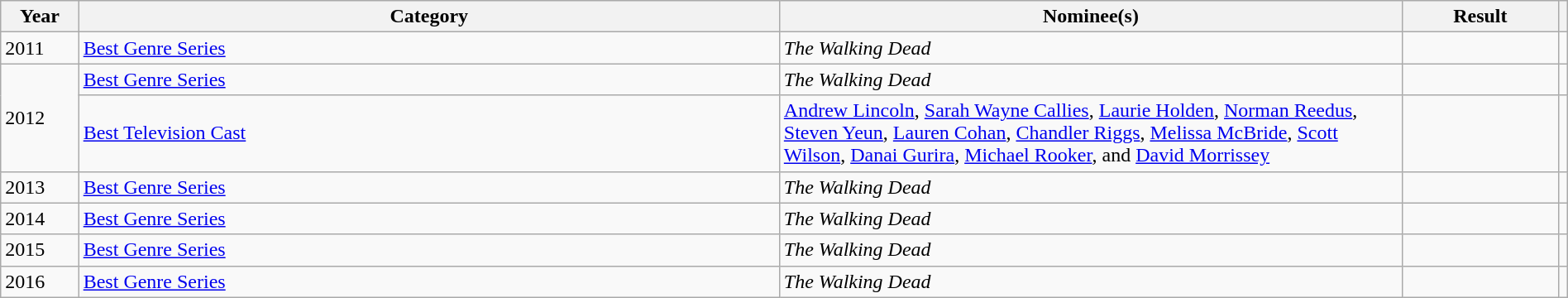<table class="wikitable" width=100%>
<tr>
<th width=5%>Year</th>
<th width=45%>Category</th>
<th width=40%>Nominee(s)</th>
<th width=10%>Result</th>
<th width=5%></th>
</tr>
<tr>
<td>2011</td>
<td colspan=1><a href='#'>Best Genre Series</a></td>
<td><em>The Walking Dead</em></td>
<td></td>
<td></td>
</tr>
<tr>
<td rowspan=2>2012</td>
<td colspan=1><a href='#'>Best Genre Series</a></td>
<td><em> The Walking Dead</em></td>
<td></td>
<td></td>
</tr>
<tr>
<td><a href='#'>Best Television Cast</a></td>
<td><a href='#'>Andrew Lincoln</a>, <a href='#'>Sarah Wayne Callies</a>, <a href='#'>Laurie Holden</a>, <a href='#'>Norman Reedus</a>, <a href='#'>Steven Yeun</a>, <a href='#'>Lauren Cohan</a>, <a href='#'>Chandler Riggs</a>, <a href='#'>Melissa McBride</a>, <a href='#'>Scott Wilson</a>, <a href='#'>Danai Gurira</a>, <a href='#'>Michael Rooker</a>, and <a href='#'>David Morrissey</a></td>
<td></td>
<td></td>
</tr>
<tr>
<td>2013</td>
<td colspan=1><a href='#'>Best Genre Series</a></td>
<td><em>The Walking Dead</em></td>
<td></td>
<td></td>
</tr>
<tr>
<td>2014</td>
<td colspan=1><a href='#'>Best Genre Series</a></td>
<td><em>The Walking Dead</em></td>
<td></td>
<td></td>
</tr>
<tr>
<td>2015</td>
<td colspan=1><a href='#'>Best Genre Series</a></td>
<td><em>The Walking Dead</em></td>
<td></td>
<td></td>
</tr>
<tr>
<td>2016</td>
<td colspan=1><a href='#'>Best Genre Series</a></td>
<td><em>The Walking Dead</em></td>
<td></td>
<td></td>
</tr>
</table>
